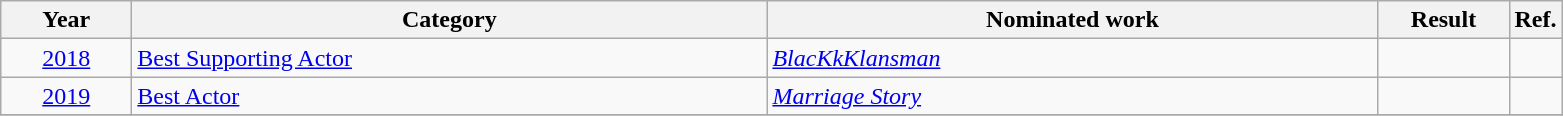<table class=wikitable>
<tr>
<th scope="col" style="width:5em;">Year</th>
<th scope="col" style="width:26em;">Category</th>
<th scope="col" style="width:25em;">Nominated work</th>
<th scope="col" style="width:5em;">Result</th>
<th>Ref.</th>
</tr>
<tr>
<td style="text-align:center;"><a href='#'>2018</a></td>
<td><a href='#'>Best Supporting Actor</a></td>
<td><em><a href='#'>BlacKkKlansman</a></em></td>
<td></td>
<td style="text-align:center;"></td>
</tr>
<tr>
<td style="text-align:center;"><a href='#'>2019</a></td>
<td><a href='#'>Best Actor</a></td>
<td><em><a href='#'>Marriage Story</a></em></td>
<td></td>
<td style="text-align:center;"></td>
</tr>
<tr>
</tr>
</table>
